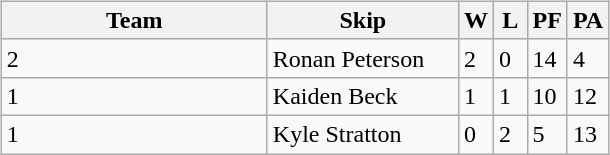<table table>
<tr>
<td valign=top width=10%><br><table class=wikitable>
<tr>
<th width=170>Team</th>
<th width=120>Skip</th>
<th width=15>W</th>
<th width=15>L</th>
<th width=15>PF</th>
<th width=15>PA</th>
</tr>
<tr>
<td> 2</td>
<td>Ronan Peterson</td>
<td>2</td>
<td>0</td>
<td>14</td>
<td>4</td>
</tr>
<tr>
<td> 1</td>
<td>Kaiden Beck</td>
<td>1</td>
<td>1</td>
<td>10</td>
<td>12</td>
</tr>
<tr>
<td> 1</td>
<td>Kyle Stratton</td>
<td>0</td>
<td>2</td>
<td>5</td>
<td>13</td>
</tr>
</table>
</td>
</tr>
</table>
